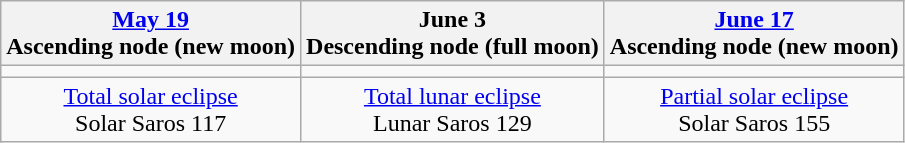<table class="wikitable">
<tr>
<th><a href='#'>May 19</a><br>Ascending node (new moon)</th>
<th>June 3<br>Descending node (full moon)</th>
<th><a href='#'>June 17</a><br>Ascending node (new moon)</th>
</tr>
<tr>
<td></td>
<td></td>
<td></td>
</tr>
<tr align=center>
<td><a href='#'>Total solar eclipse</a><br>Solar Saros 117</td>
<td><a href='#'>Total lunar eclipse</a><br>Lunar Saros 129</td>
<td><a href='#'>Partial solar eclipse</a><br>Solar Saros 155</td>
</tr>
</table>
